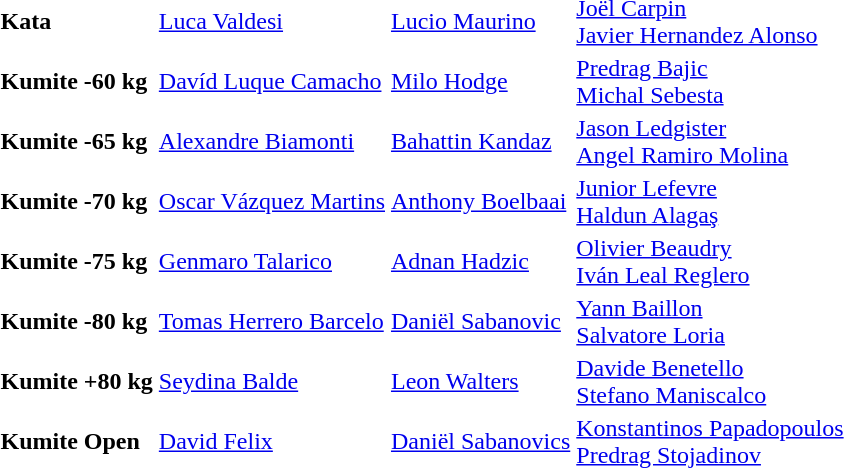<table>
<tr>
<td><strong>Kata</strong></td>
<td> <a href='#'>Luca Valdesi</a></td>
<td> <a href='#'>Lucio Maurino</a></td>
<td> <a href='#'>Joël Carpin</a> <br>  <a href='#'>Javier Hernandez Alonso</a></td>
</tr>
<tr>
<td><strong>Kumite -60 kg</strong></td>
<td> <a href='#'>Davíd Luque Camacho</a></td>
<td> <a href='#'>Milo Hodge</a></td>
<td> <a href='#'>Predrag Bajic</a> <br>  <a href='#'>Michal Sebesta</a></td>
</tr>
<tr>
<td><strong>Kumite -65 kg</strong></td>
<td> <a href='#'>Alexandre Biamonti</a></td>
<td> <a href='#'>Bahattin Kandaz</a></td>
<td> <a href='#'>Jason Ledgister</a> <br>  <a href='#'>Angel Ramiro Molina</a></td>
</tr>
<tr>
<td><strong>Kumite -70 kg</strong></td>
<td> <a href='#'>Oscar Vázquez Martins</a></td>
<td> <a href='#'>Anthony Boelbaai</a></td>
<td> <a href='#'>Junior Lefevre</a> <br>  <a href='#'>Haldun Alagaş</a></td>
</tr>
<tr>
<td><strong>Kumite -75 kg</strong></td>
<td> <a href='#'>Genmaro Talarico</a></td>
<td> <a href='#'>Adnan Hadzic</a></td>
<td> <a href='#'>Olivier Beaudry</a> <br>  <a href='#'>Iván Leal Reglero</a></td>
</tr>
<tr>
<td><strong>Kumite -80 kg</strong></td>
<td> <a href='#'>Tomas Herrero Barcelo</a></td>
<td> <a href='#'>Daniël Sabanovic</a></td>
<td> <a href='#'>Yann Baillon</a> <br>  <a href='#'>Salvatore Loria</a></td>
</tr>
<tr>
<td><strong>Kumite +80 kg</strong></td>
<td> <a href='#'>Seydina Balde</a></td>
<td> <a href='#'>Leon Walters</a></td>
<td> <a href='#'>Davide Benetello</a> <br>  <a href='#'>Stefano Maniscalco</a></td>
</tr>
<tr>
<td><strong>Kumite Open</strong></td>
<td> <a href='#'>David Felix</a></td>
<td> <a href='#'>Daniël Sabanovics</a></td>
<td> <a href='#'>Konstantinos Papadopoulos</a> <br>  <a href='#'>Predrag Stojadinov</a></td>
</tr>
</table>
